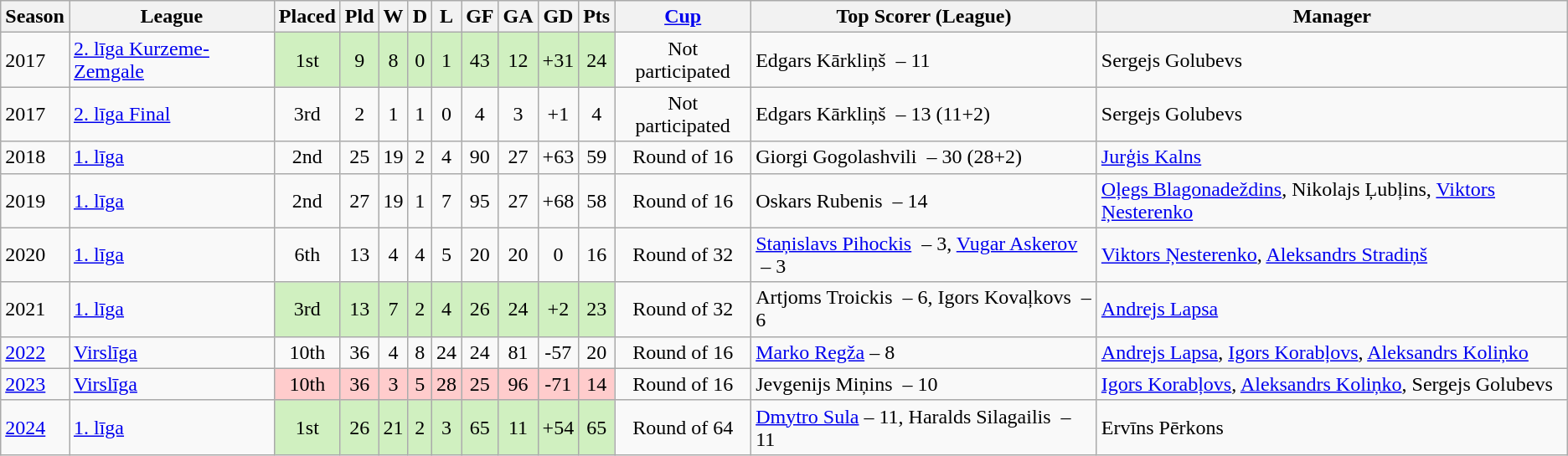<table class="wikitable sortable">
<tr>
<th>Season</th>
<th>League</th>
<th>Placed</th>
<th>Pld</th>
<th>W</th>
<th>D</th>
<th>L</th>
<th>GF</th>
<th>GA</th>
<th>GD</th>
<th>Pts</th>
<th><a href='#'>Cup</a></th>
<th>Top Scorer (League)</th>
<th>Manager</th>
</tr>
<tr>
<td>2017</td>
<td><a href='#'>2. līga Kurzeme-Zemgale</a></td>
<td style="background: #D0F0C0; text-align:center">1st</td>
<td style="background: #D0F0C0; text-align:center">9</td>
<td style="background: #D0F0C0; text-align:center">8</td>
<td style="background: #D0F0C0; text-align:center">0</td>
<td style="background: #D0F0C0; text-align:center">1</td>
<td style="background: #D0F0C0; text-align:center">43</td>
<td style="background: #D0F0C0; text-align:center">12</td>
<td style="background: #D0F0C0; text-align:center">+31</td>
<td style="background: #D0F0C0; text-align:center">24</td>
<td style="text-align:center">Not participated</td>
<td> Edgars Kārkliņš  – 11</td>
<td> Sergejs Golubevs</td>
</tr>
<tr>
<td>2017</td>
<td><a href='#'>2. līga Final</a></td>
<td style="text-align:center">3rd</td>
<td style="text-align:center">2</td>
<td style="text-align:center">1</td>
<td style="text-align:center">1</td>
<td style="text-align:center">0</td>
<td style="text-align:center">4</td>
<td style="text-align:center">3</td>
<td style="text-align:center">+1</td>
<td style="text-align:center">4</td>
<td style="text-align:center">Not participated</td>
<td> Edgars Kārkliņš  – 13 (11+2)</td>
<td> Sergejs Golubevs</td>
</tr>
<tr>
<td>2018</td>
<td><a href='#'>1. līga</a></td>
<td style="text-align:center">2nd</td>
<td style="text-align:center">25</td>
<td style="text-align:center">19</td>
<td style="text-align:center">2</td>
<td style="text-align:center">4</td>
<td style="text-align:center">90</td>
<td style="text-align:center">27</td>
<td style="text-align:center">+63</td>
<td style="text-align:center">59</td>
<td style="text-align:center">Round of 16</td>
<td> Giorgi Gogolashvili  – 30 (28+2)</td>
<td> <a href='#'>Jurģis Kalns</a></td>
</tr>
<tr>
<td>2019</td>
<td><a href='#'>1. līga</a></td>
<td style="text-align:center">2nd</td>
<td style="text-align:center">27</td>
<td style="text-align:center">19</td>
<td style="text-align:center">1</td>
<td style="text-align:center">7</td>
<td style="text-align:center">95</td>
<td style="text-align:center">27</td>
<td style="text-align:center">+68</td>
<td style="text-align:center">58</td>
<td style="text-align:center">Round of 16</td>
<td> Oskars Rubenis  – 14</td>
<td> <a href='#'>Oļegs Blagonadeždins</a>,  Nikolajs Ļubļins,  <a href='#'>Viktors Ņesterenko</a></td>
</tr>
<tr>
<td>2020</td>
<td><a href='#'>1. līga</a></td>
<td style="text-align:center">6th</td>
<td style="text-align:center">13</td>
<td style="text-align:center">4</td>
<td style="text-align:center">4</td>
<td style="text-align:center">5</td>
<td style="text-align:center">20</td>
<td style="text-align:center">20</td>
<td style="text-align:center">0</td>
<td style="text-align:center">16</td>
<td style="text-align:center">Round of 32</td>
<td> <a href='#'>Staņislavs Pihockis</a>  – 3,  <a href='#'>Vugar Askerov</a>  – 3</td>
<td> <a href='#'>Viktors Ņesterenko</a>,  <a href='#'>Aleksandrs Stradiņš</a></td>
</tr>
<tr>
<td>2021</td>
<td><a href='#'>1. līga</a></td>
<td style="background: #D0F0C0; text-align:center">3rd</td>
<td style="background: #D0F0C0; text-align:center">13</td>
<td style="background: #D0F0C0; text-align:center">7</td>
<td style="background: #D0F0C0; text-align:center">2</td>
<td style="background: #D0F0C0; text-align:center">4</td>
<td style="background: #D0F0C0; text-align:center">26</td>
<td style="background: #D0F0C0; text-align:center">24</td>
<td style="background: #D0F0C0; text-align:center">+2</td>
<td style="background: #D0F0C0; text-align:center">23</td>
<td style="text-align:center">Round of 32</td>
<td> Artjoms Troickis  – 6,  Igors Kovaļkovs  – 6</td>
<td> <a href='#'>Andrejs Lapsa</a></td>
</tr>
<tr>
<td><a href='#'>2022</a></td>
<td><a href='#'>Virslīga</a></td>
<td style="text-align:center">10th</td>
<td style="text-align:center">36</td>
<td style="text-align:center">4</td>
<td style="text-align:center">8</td>
<td style="text-align:center">24</td>
<td style="text-align:center">24</td>
<td style="text-align:center">81</td>
<td style="text-align:center">-57</td>
<td style="text-align:center">20</td>
<td style="text-align:center">Round of 16</td>
<td> <a href='#'>Marko Regža</a> – 8</td>
<td> <a href='#'>Andrejs Lapsa</a>,  <a href='#'>Igors Korabļovs</a>,  <a href='#'>Aleksandrs Koliņko</a></td>
</tr>
<tr>
<td><a href='#'>2023</a></td>
<td><a href='#'>Virslīga</a></td>
<td style="background: #FFCCCC; text-align:center">10th</td>
<td style="background: #FFCCCC; text-align:center">36</td>
<td style="background: #FFCCCC; text-align:center">3</td>
<td style="background: #FFCCCC; text-align:center">5</td>
<td style="background: #FFCCCC; text-align:center">28</td>
<td style="background: #FFCCCC; text-align:center">25</td>
<td style="background: #FFCCCC; text-align:center">96</td>
<td style="background: #FFCCCC; text-align:center">-71</td>
<td style="background: #FFCCCC; text-align:center">14</td>
<td style="text-align:center">Round of 16</td>
<td> Jevgenijs Miņins  – 10</td>
<td> <a href='#'>Igors Korabļovs</a>,  <a href='#'>Aleksandrs Koliņko</a>,  Sergejs Golubevs</td>
</tr>
<tr>
<td><a href='#'>2024</a></td>
<td><a href='#'>1. līga</a></td>
<td style="background: #D0F0C0; text-align:center">1st</td>
<td style="background: #D0F0C0; text-align:center">26</td>
<td style="background: #D0F0C0; text-align:center">21</td>
<td style="background: #D0F0C0; text-align:center">2</td>
<td style="background: #D0F0C0; text-align:center">3</td>
<td style="background: #D0F0C0; text-align:center">65</td>
<td style="background: #D0F0C0; text-align:center">11</td>
<td style="background: #D0F0C0; text-align:center">+54</td>
<td style="background: #D0F0C0; text-align:center">65</td>
<td style="text-align:center">Round of 64</td>
<td> <a href='#'>Dmytro Sula</a> – 11,  Haralds Silagailis  – 11</td>
<td> Ervīns Pērkons</td>
</tr>
</table>
